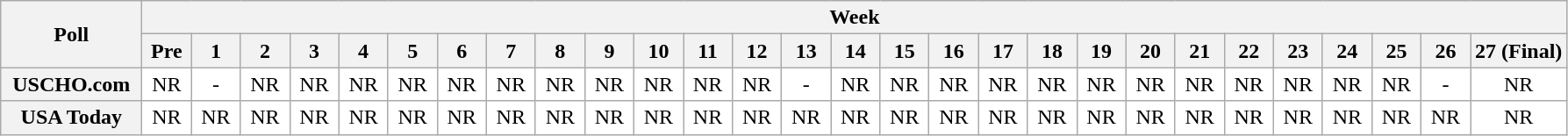<table class="wikitable" style="white-space:nowrap;">
<tr>
<th scope="col" width="100" rowspan="2">Poll</th>
<th colspan="28">Week</th>
</tr>
<tr>
<th scope="col" width="30">Pre</th>
<th scope="col" width="30">1</th>
<th scope="col" width="30">2</th>
<th scope="col" width="30">3</th>
<th scope="col" width="30">4</th>
<th scope="col" width="30">5</th>
<th scope="col" width="30">6</th>
<th scope="col" width="30">7</th>
<th scope="col" width="30">8</th>
<th scope="col" width="30">9</th>
<th scope="col" width="30">10</th>
<th scope="col" width="30">11</th>
<th scope="col" width="30">12</th>
<th scope="col" width="30">13</th>
<th scope="col" width="30">14</th>
<th scope="col" width="30">15</th>
<th scope="col" width="30">16</th>
<th scope="col" width="30">17</th>
<th scope="col" width="30">18</th>
<th scope="col" width="30">19</th>
<th scope="col" width="30">20</th>
<th scope="col" width="30">21</th>
<th scope="col" width="30">22</th>
<th scope="col" width="30">23</th>
<th scope="col" width="30">24</th>
<th scope="col" width="30">25</th>
<th scope="col" width="30">26</th>
<th scope="col" width="30">27 (Final)</th>
</tr>
<tr style="text-align:center;">
<th>USCHO.com</th>
<td bgcolor=FFFFFF>NR</td>
<td bgcolor=FFFFFF>-</td>
<td bgcolor=FFFFFF>NR</td>
<td bgcolor=FFFFFF>NR</td>
<td bgcolor=FFFFFF>NR</td>
<td bgcolor=FFFFFF>NR</td>
<td bgcolor=FFFFFF>NR</td>
<td bgcolor=FFFFFF>NR</td>
<td bgcolor=FFFFFF>NR</td>
<td bgcolor=FFFFFF>NR</td>
<td bgcolor=FFFFFF>NR</td>
<td bgcolor=FFFFFF>NR</td>
<td bgcolor=FFFFFF>NR</td>
<td bgcolor=FFFFFF>-</td>
<td bgcolor=FFFFFF>NR</td>
<td bgcolor=FFFFFF>NR</td>
<td bgcolor=FFFFFF>NR</td>
<td bgcolor=FFFFFF>NR</td>
<td bgcolor=FFFFFF>NR</td>
<td bgcolor=FFFFFF>NR</td>
<td bgcolor=FFFFFF>NR</td>
<td bgcolor=FFFFFF>NR</td>
<td bgcolor=FFFFFF>NR</td>
<td bgcolor=FFFFFF>NR</td>
<td bgcolor=FFFFFF>NR</td>
<td bgcolor=FFFFFF>NR</td>
<td bgcolor=FFFFFF>-</td>
<td bgcolor=FFFFFF>NR</td>
</tr>
<tr style="text-align:center;">
<th>USA Today</th>
<td bgcolor=FFFFFF>NR</td>
<td bgcolor=FFFFFF>NR</td>
<td bgcolor=FFFFFF>NR</td>
<td bgcolor=FFFFFF>NR</td>
<td bgcolor=FFFFFF>NR</td>
<td bgcolor=FFFFFF>NR</td>
<td bgcolor=FFFFFF>NR</td>
<td bgcolor=FFFFFF>NR</td>
<td bgcolor=FFFFFF>NR</td>
<td bgcolor=FFFFFF>NR</td>
<td bgcolor=FFFFFF>NR</td>
<td bgcolor=FFFFFF>NR</td>
<td bgcolor=FFFFFF>NR</td>
<td bgcolor=FFFFFF>NR</td>
<td bgcolor=FFFFFF>NR</td>
<td bgcolor=FFFFFF>NR</td>
<td bgcolor=FFFFFF>NR</td>
<td bgcolor=FFFFFF>NR</td>
<td bgcolor=FFFFFF>NR</td>
<td bgcolor=FFFFFF>NR</td>
<td bgcolor=FFFFFF>NR</td>
<td bgcolor=FFFFFF>NR</td>
<td bgcolor=FFFFFF>NR</td>
<td bgcolor=FFFFFF>NR</td>
<td bgcolor=FFFFFF>NR</td>
<td bgcolor=FFFFFF>NR</td>
<td bgcolor=FFFFFF>NR</td>
<td bgcolor=FFFFFF>NR</td>
</tr>
</table>
